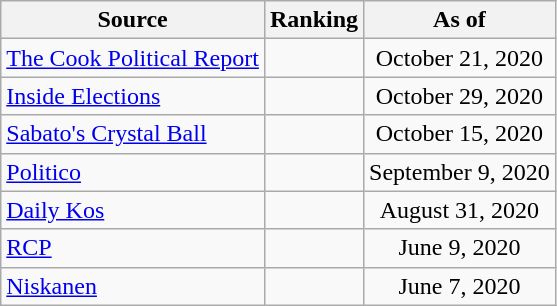<table class="wikitable" style="text-align:center">
<tr>
<th>Source</th>
<th>Ranking</th>
<th>As of</th>
</tr>
<tr>
<td align=left><a href='#'>The Cook Political Report</a></td>
<td></td>
<td>October 21, 2020</td>
</tr>
<tr>
<td align=left><a href='#'>Inside Elections</a></td>
<td></td>
<td>October 29, 2020</td>
</tr>
<tr>
<td align=left><a href='#'>Sabato's Crystal Ball</a></td>
<td></td>
<td>October 15, 2020</td>
</tr>
<tr>
<td align="left"><a href='#'>Politico</a></td>
<td></td>
<td>September 9, 2020</td>
</tr>
<tr>
<td align="left"><a href='#'>Daily Kos</a></td>
<td></td>
<td>August 31, 2020</td>
</tr>
<tr>
<td align="left"><a href='#'>RCP</a></td>
<td></td>
<td>June 9, 2020</td>
</tr>
<tr>
<td align="left"><a href='#'>Niskanen</a></td>
<td></td>
<td>June 7, 2020</td>
</tr>
</table>
